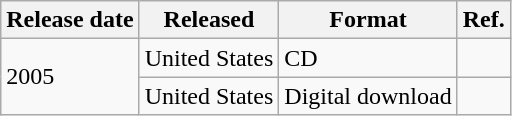<table class="wikitable">
<tr>
<th>Release date</th>
<th>Released</th>
<th>Format</th>
<th>Ref.</th>
</tr>
<tr>
<td rowspan="2">2005</td>
<td>United States</td>
<td>CD</td>
<td></td>
</tr>
<tr>
<td>United States</td>
<td>Digital download</td>
<td></td>
</tr>
</table>
